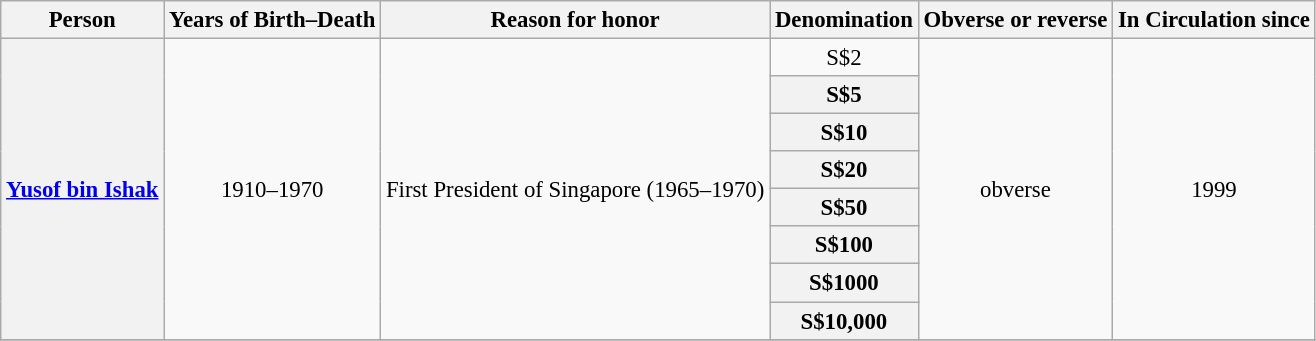<table class="wikitable" style="font-size: 95%; text-align:center;">
<tr>
<th>Person</th>
<th>Years of Birth–Death</th>
<th>Reason for honor</th>
<th>Denomination</th>
<th>Obverse or reverse</th>
<th>In Circulation since</th>
</tr>
<tr>
<th rowspan="8"><a href='#'>Yusof bin Ishak</a></th>
<td rowspan="8">1910–1970</td>
<td rowspan="8">First President of Singapore (1965–1970)</td>
<td>S$2</td>
<td rowspan="8">obverse</td>
<td rowspan="8">1999</td>
</tr>
<tr>
<th>S$5</th>
</tr>
<tr>
<th>S$10</th>
</tr>
<tr>
<th>S$20</th>
</tr>
<tr>
<th>S$50</th>
</tr>
<tr>
<th>S$100</th>
</tr>
<tr>
<th>S$1000</th>
</tr>
<tr>
<th>S$10,000</th>
</tr>
<tr>
</tr>
</table>
